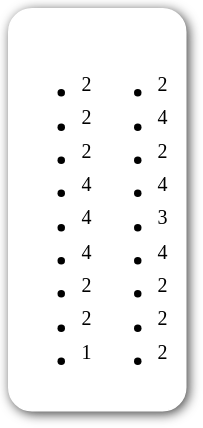<table style="border-radius:1em; box-shadow:0.1em 0.1em 0.5em rgba(0,0,0,0.75); background:white; border:1px solid white; padding:5px;">
<tr style="vertical-align:top;">
<td><br><ul><li><sup>2</sup></li><li><sup>2</sup></li><li><sup>2</sup></li><li><sup>4</sup></li><li><sup>4</sup></li><li><sup>4</sup></li><li><sup>2</sup></li><li><sup>2</sup></li><li><sup>1</sup></li></ul></td>
<td valign="top"><br><ul><li><sup>2</sup></li><li><sup>4</sup></li><li><sup>2</sup></li><li><sup>4</sup></li><li><sup>3</sup></li><li><sup>4</sup></li><li><sup>2</sup></li><li><sup>2</sup></li><li><sup>2</sup></li></ul></td>
<td></td>
</tr>
</table>
